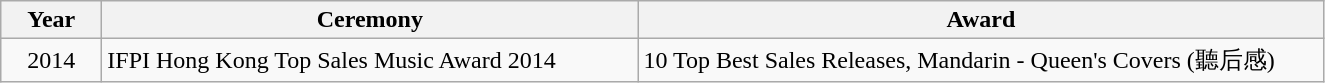<table class="wikitable">
<tr>
<th width=60>Year</th>
<th width="350">Ceremony</th>
<th width="450">Award</th>
</tr>
<tr>
<td align="center">2014</td>
<td>IFPI Hong Kong Top Sales Music Award 2014</td>
<td>10 Top Best Sales Releases, Mandarin  - Queen's Covers (聽后感)</td>
</tr>
</table>
